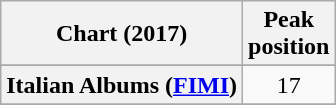<table class="wikitable sortable plainrowheaders" style="text-align:center">
<tr>
<th scope="col">Chart (2017)</th>
<th scope="col">Peak<br> position</th>
</tr>
<tr>
</tr>
<tr>
</tr>
<tr>
</tr>
<tr>
</tr>
<tr>
</tr>
<tr>
</tr>
<tr>
</tr>
<tr>
</tr>
<tr>
</tr>
<tr>
</tr>
<tr>
</tr>
<tr>
</tr>
<tr>
<th scope="row">Italian Albums (<a href='#'>FIMI</a>)</th>
<td>17</td>
</tr>
<tr>
</tr>
<tr>
</tr>
<tr>
</tr>
<tr>
</tr>
<tr>
</tr>
<tr>
</tr>
<tr>
</tr>
<tr>
</tr>
<tr>
</tr>
</table>
